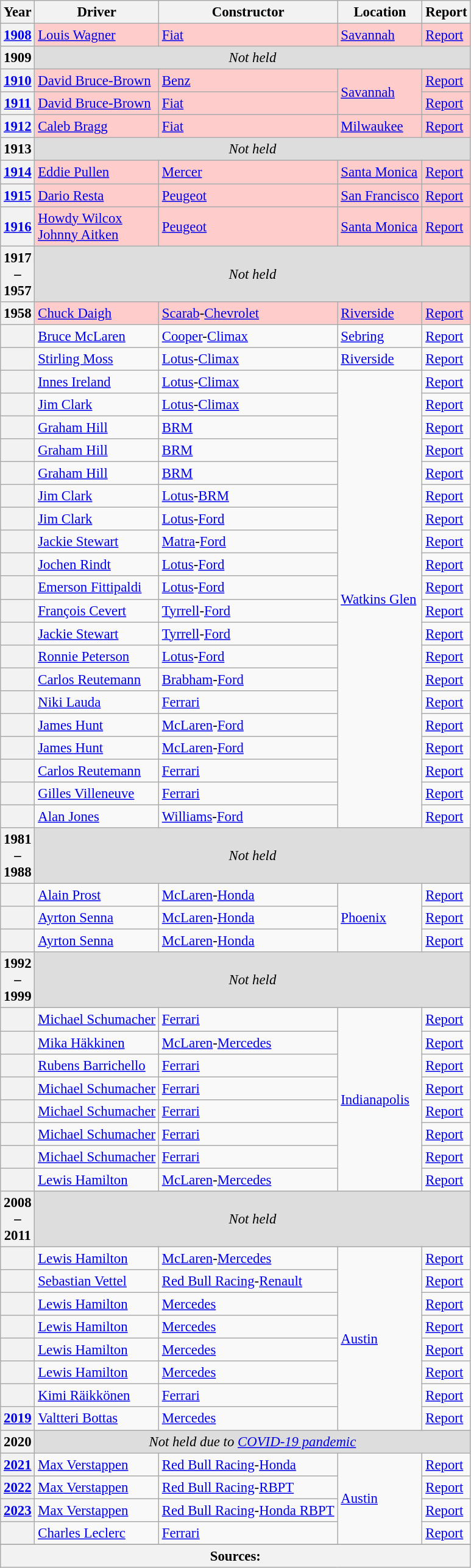<table class="wikitable" style="font-size: 95%;">
<tr>
<th>Year</th>
<th>Driver</th>
<th>Constructor</th>
<th>Location</th>
<th>Report</th>
</tr>
<tr style="background:#fcc;">
<th><a href='#'>1908</a></th>
<td> <a href='#'>Louis Wagner</a></td>
<td><a href='#'>Fiat</a></td>
<td><a href='#'>Savannah</a></td>
<td><a href='#'>Report</a></td>
</tr>
<tr style="background:#ddd;">
<th>1909</th>
<td colspan="4" align="center"><em>Not held</em></td>
</tr>
<tr style="background:#fcc;">
<th><a href='#'>1910</a></th>
<td> <a href='#'>David Bruce-Brown</a></td>
<td><a href='#'>Benz</a></td>
<td rowspan="2"><a href='#'>Savannah</a></td>
<td><a href='#'>Report</a></td>
</tr>
<tr style="background:#fcc;">
<th><a href='#'>1911</a></th>
<td> <a href='#'>David Bruce-Brown</a></td>
<td><a href='#'>Fiat</a></td>
<td><a href='#'>Report</a></td>
</tr>
<tr style="background:#fcc;">
<th><a href='#'>1912</a></th>
<td> <a href='#'>Caleb Bragg</a></td>
<td><a href='#'>Fiat</a></td>
<td><a href='#'>Milwaukee</a></td>
<td><a href='#'>Report</a></td>
</tr>
<tr style="background:#ddd;">
<th>1913</th>
<td colspan="4" align="center"><em>Not held</em></td>
</tr>
<tr style="background:#fcc;">
<th><a href='#'>1914</a></th>
<td> <a href='#'>Eddie Pullen</a></td>
<td><a href='#'>Mercer</a></td>
<td><a href='#'>Santa Monica</a></td>
<td><a href='#'>Report</a></td>
</tr>
<tr style="background:#fcc;">
<th><a href='#'>1915</a></th>
<td> <a href='#'>Dario Resta</a></td>
<td><a href='#'>Peugeot</a></td>
<td><a href='#'>San Francisco</a></td>
<td><a href='#'>Report</a></td>
</tr>
<tr style="background:#fcc;">
<th><a href='#'>1916</a></th>
<td> <a href='#'>Howdy Wilcox</a><br> <a href='#'>Johnny Aitken</a></td>
<td><a href='#'>Peugeot</a></td>
<td><a href='#'>Santa Monica</a></td>
<td><a href='#'>Report</a></td>
</tr>
<tr style="background:#ddd;">
<th>1917<br>–<br>1957</th>
<td colspan="4" align="center"><em>Not held</em></td>
</tr>
<tr style="background:#fcc;">
<th>1958</th>
<td> <a href='#'>Chuck Daigh</a></td>
<td><a href='#'>Scarab</a>-<a href='#'>Chevrolet</a></td>
<td><a href='#'>Riverside</a></td>
<td><a href='#'>Report</a></td>
</tr>
<tr>
<th></th>
<td> <a href='#'>Bruce McLaren</a></td>
<td><a href='#'>Cooper</a>-<a href='#'>Climax</a></td>
<td><a href='#'>Sebring</a></td>
<td><a href='#'>Report</a></td>
</tr>
<tr>
<th></th>
<td> <a href='#'>Stirling Moss</a></td>
<td><a href='#'>Lotus</a>-<a href='#'>Climax</a></td>
<td><a href='#'>Riverside</a></td>
<td><a href='#'>Report</a></td>
</tr>
<tr>
<th></th>
<td> <a href='#'>Innes Ireland</a></td>
<td><a href='#'>Lotus</a>-<a href='#'>Climax</a></td>
<td rowspan="20"><a href='#'>Watkins Glen</a></td>
<td><a href='#'>Report</a></td>
</tr>
<tr>
<th></th>
<td> <a href='#'>Jim Clark</a></td>
<td><a href='#'>Lotus</a>-<a href='#'>Climax</a></td>
<td><a href='#'>Report</a></td>
</tr>
<tr>
<th></th>
<td> <a href='#'>Graham Hill</a></td>
<td><a href='#'>BRM</a></td>
<td><a href='#'>Report</a></td>
</tr>
<tr>
<th></th>
<td> <a href='#'>Graham Hill</a></td>
<td><a href='#'>BRM</a></td>
<td><a href='#'>Report</a></td>
</tr>
<tr>
<th></th>
<td> <a href='#'>Graham Hill</a></td>
<td><a href='#'>BRM</a></td>
<td><a href='#'>Report</a></td>
</tr>
<tr>
<th></th>
<td> <a href='#'>Jim Clark</a></td>
<td><a href='#'>Lotus</a>-<a href='#'>BRM</a></td>
<td><a href='#'>Report</a></td>
</tr>
<tr>
<th></th>
<td> <a href='#'>Jim Clark</a></td>
<td><a href='#'>Lotus</a>-<a href='#'>Ford</a></td>
<td><a href='#'>Report</a></td>
</tr>
<tr>
<th></th>
<td> <a href='#'>Jackie Stewart</a></td>
<td><a href='#'>Matra</a>-<a href='#'>Ford</a></td>
<td><a href='#'>Report</a></td>
</tr>
<tr>
<th></th>
<td> <a href='#'>Jochen Rindt</a></td>
<td><a href='#'>Lotus</a>-<a href='#'>Ford</a></td>
<td><a href='#'>Report</a></td>
</tr>
<tr>
<th></th>
<td> <a href='#'>Emerson Fittipaldi</a></td>
<td><a href='#'>Lotus</a>-<a href='#'>Ford</a></td>
<td><a href='#'>Report</a></td>
</tr>
<tr>
<th></th>
<td> <a href='#'>François Cevert</a></td>
<td><a href='#'>Tyrrell</a>-<a href='#'>Ford</a></td>
<td><a href='#'>Report</a></td>
</tr>
<tr>
<th></th>
<td> <a href='#'>Jackie Stewart</a></td>
<td><a href='#'>Tyrrell</a>-<a href='#'>Ford</a></td>
<td><a href='#'>Report</a></td>
</tr>
<tr>
<th></th>
<td> <a href='#'>Ronnie Peterson</a></td>
<td><a href='#'>Lotus</a>-<a href='#'>Ford</a></td>
<td><a href='#'>Report</a></td>
</tr>
<tr>
<th></th>
<td> <a href='#'>Carlos Reutemann</a></td>
<td><a href='#'>Brabham</a>-<a href='#'>Ford</a></td>
<td><a href='#'>Report</a></td>
</tr>
<tr>
<th></th>
<td> <a href='#'>Niki Lauda</a></td>
<td><a href='#'>Ferrari</a></td>
<td><a href='#'>Report</a></td>
</tr>
<tr>
<th></th>
<td> <a href='#'>James Hunt</a></td>
<td><a href='#'>McLaren</a>-<a href='#'>Ford</a></td>
<td><a href='#'>Report</a></td>
</tr>
<tr>
<th></th>
<td> <a href='#'>James Hunt</a></td>
<td><a href='#'>McLaren</a>-<a href='#'>Ford</a></td>
<td><a href='#'>Report</a></td>
</tr>
<tr>
<th></th>
<td> <a href='#'>Carlos Reutemann</a></td>
<td><a href='#'>Ferrari</a></td>
<td><a href='#'>Report</a></td>
</tr>
<tr>
<th></th>
<td> <a href='#'>Gilles Villeneuve</a></td>
<td><a href='#'>Ferrari</a></td>
<td><a href='#'>Report</a></td>
</tr>
<tr>
<th></th>
<td> <a href='#'>Alan Jones</a></td>
<td><a href='#'>Williams</a>-<a href='#'>Ford</a></td>
<td><a href='#'>Report</a></td>
</tr>
<tr style="background:#ddd;">
<th>1981<br>–<br>1988</th>
<td colspan="4" align="center"><em>Not held</em></td>
</tr>
<tr>
<th></th>
<td> <a href='#'>Alain Prost</a></td>
<td><a href='#'>McLaren</a>-<a href='#'>Honda</a></td>
<td rowspan="3"><a href='#'>Phoenix</a></td>
<td><a href='#'>Report</a></td>
</tr>
<tr>
<th></th>
<td> <a href='#'>Ayrton Senna</a></td>
<td><a href='#'>McLaren</a>-<a href='#'>Honda</a></td>
<td><a href='#'>Report</a></td>
</tr>
<tr>
<th></th>
<td> <a href='#'>Ayrton Senna</a></td>
<td><a href='#'>McLaren</a>-<a href='#'>Honda</a></td>
<td><a href='#'>Report</a></td>
</tr>
<tr style="background:#ddd;">
<th>1992<br>–<br>1999</th>
<td colspan="4" align="center"><em>Not held</em></td>
</tr>
<tr>
<th></th>
<td> <a href='#'>Michael Schumacher</a></td>
<td><a href='#'>Ferrari</a></td>
<td rowspan="8"><a href='#'>Indianapolis</a></td>
<td><a href='#'>Report</a></td>
</tr>
<tr>
<th></th>
<td> <a href='#'>Mika Häkkinen</a></td>
<td><a href='#'>McLaren</a>-<a href='#'>Mercedes</a></td>
<td><a href='#'>Report</a></td>
</tr>
<tr>
<th></th>
<td> <a href='#'>Rubens Barrichello</a></td>
<td><a href='#'>Ferrari</a></td>
<td><a href='#'>Report</a></td>
</tr>
<tr>
<th></th>
<td> <a href='#'>Michael Schumacher</a></td>
<td><a href='#'>Ferrari</a></td>
<td><a href='#'>Report</a></td>
</tr>
<tr>
<th></th>
<td> <a href='#'>Michael Schumacher</a></td>
<td><a href='#'>Ferrari</a></td>
<td><a href='#'>Report</a></td>
</tr>
<tr>
<th></th>
<td> <a href='#'>Michael Schumacher</a></td>
<td><a href='#'>Ferrari</a></td>
<td><a href='#'>Report</a></td>
</tr>
<tr>
<th></th>
<td> <a href='#'>Michael Schumacher</a></td>
<td><a href='#'>Ferrari</a></td>
<td><a href='#'>Report</a></td>
</tr>
<tr>
<th></th>
<td> <a href='#'>Lewis Hamilton</a></td>
<td><a href='#'>McLaren</a>-<a href='#'>Mercedes</a></td>
<td><a href='#'>Report</a></td>
</tr>
<tr style="background:#ddd;">
<th>2008<br>–<br>2011</th>
<td colspan="4" align="center"><em>Not held</em></td>
</tr>
<tr>
<th></th>
<td> <a href='#'>Lewis Hamilton</a></td>
<td><a href='#'>McLaren</a>-<a href='#'>Mercedes</a></td>
<td rowspan="8"><a href='#'>Austin</a></td>
<td><a href='#'>Report</a></td>
</tr>
<tr>
<th></th>
<td> <a href='#'>Sebastian Vettel</a></td>
<td><a href='#'>Red Bull Racing</a>-<a href='#'>Renault</a></td>
<td><a href='#'>Report</a></td>
</tr>
<tr>
<th></th>
<td> <a href='#'>Lewis Hamilton</a></td>
<td><a href='#'>Mercedes</a></td>
<td><a href='#'>Report</a></td>
</tr>
<tr>
<th></th>
<td> <a href='#'>Lewis Hamilton</a></td>
<td><a href='#'>Mercedes</a></td>
<td><a href='#'>Report</a></td>
</tr>
<tr>
<th></th>
<td> <a href='#'>Lewis Hamilton</a></td>
<td><a href='#'>Mercedes</a></td>
<td><a href='#'>Report</a></td>
</tr>
<tr>
<th></th>
<td> <a href='#'>Lewis Hamilton</a></td>
<td><a href='#'>Mercedes</a></td>
<td><a href='#'>Report</a></td>
</tr>
<tr>
<th></th>
<td> <a href='#'>Kimi Räikkönen</a></td>
<td><a href='#'>Ferrari</a></td>
<td><a href='#'>Report</a></td>
</tr>
<tr>
<th><a href='#'>2019</a></th>
<td> <a href='#'>Valtteri Bottas</a></td>
<td><a href='#'>Mercedes</a></td>
<td><a href='#'>Report</a></td>
</tr>
<tr style="background:#ddd;">
<th>2020</th>
<td colspan="4" align="center"><em>Not held due to <a href='#'>COVID-19 pandemic</a></em></td>
</tr>
<tr>
<th><a href='#'>2021</a></th>
<td> <a href='#'>Max Verstappen</a></td>
<td><a href='#'>Red Bull Racing</a>-<a href='#'>Honda</a></td>
<td rowspan="4"><a href='#'>Austin</a></td>
<td><a href='#'>Report</a></td>
</tr>
<tr>
<th><a href='#'>2022</a></th>
<td> <a href='#'>Max Verstappen</a></td>
<td><a href='#'>Red Bull Racing</a>-<a href='#'>RBPT</a></td>
<td><a href='#'>Report</a></td>
</tr>
<tr>
<th><a href='#'>2023</a></th>
<td> <a href='#'>Max Verstappen</a></td>
<td><a href='#'>Red Bull Racing</a>-<a href='#'>Honda RBPT</a></td>
<td><a href='#'>Report</a></td>
</tr>
<tr>
<th></th>
<td> <a href='#'>Charles Leclerc</a></td>
<td><a href='#'>Ferrari</a></td>
<td><a href='#'>Report</a></td>
</tr>
<tr style="background:#ddd;">
</tr>
<tr>
<th colspan=5>Sources:</th>
</tr>
</table>
